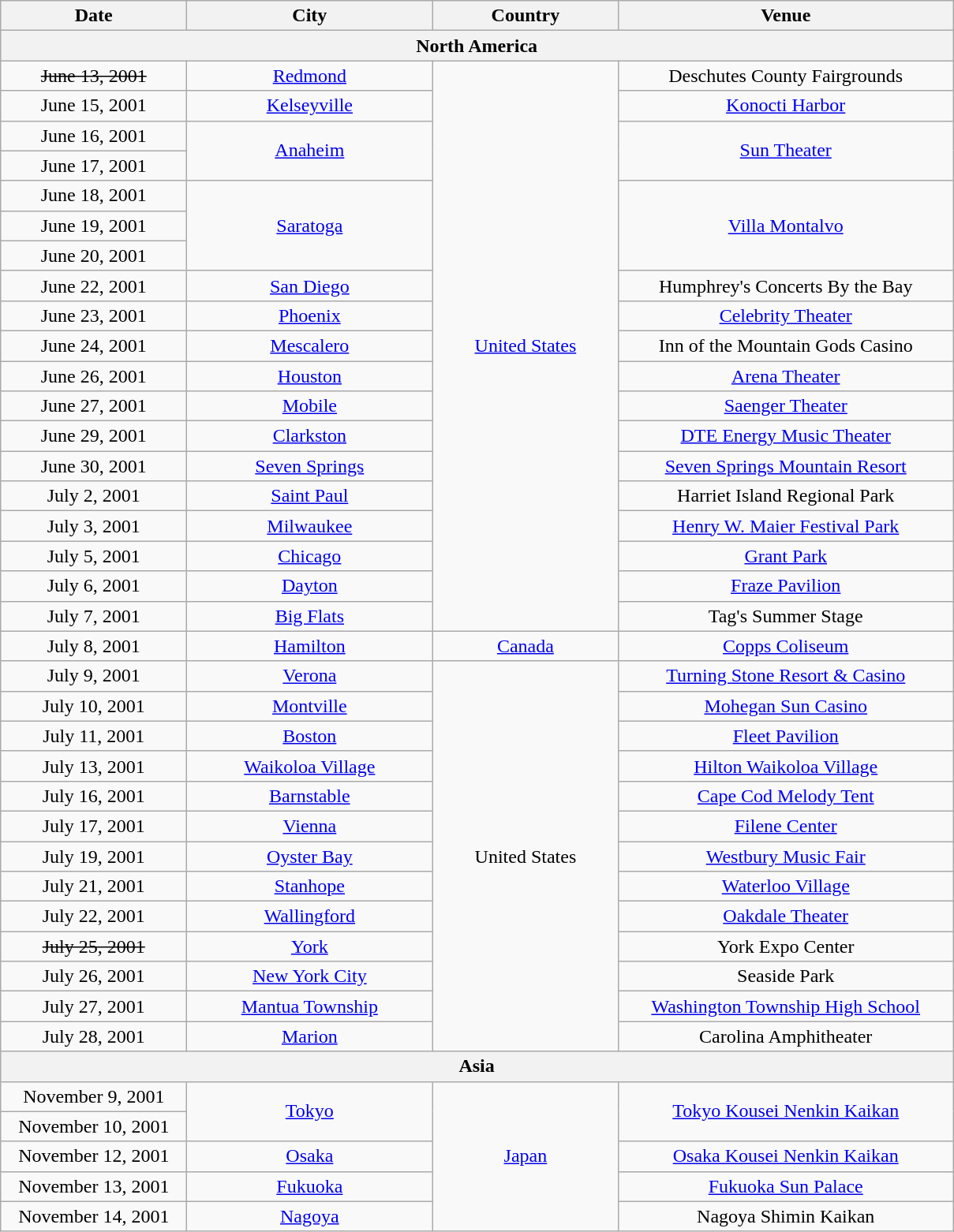<table class="wikitable" style="text-align:center;">
<tr>
<th width="150">Date</th>
<th width="200">City</th>
<th width="150">Country</th>
<th width="275">Venue</th>
</tr>
<tr>
<th colspan="4">North America</th>
</tr>
<tr>
<td><s>June 13, 2001</s></td>
<td><a href='#'>Redmond</a></td>
<td rowspan="19"><a href='#'>United States</a></td>
<td>Deschutes County Fairgrounds</td>
</tr>
<tr>
<td>June 15, 2001</td>
<td><a href='#'>Kelseyville</a></td>
<td><a href='#'>Konocti Harbor</a></td>
</tr>
<tr>
<td>June 16, 2001</td>
<td rowspan="2"><a href='#'>Anaheim</a></td>
<td rowspan="2"><a href='#'>Sun Theater</a></td>
</tr>
<tr>
<td>June 17, 2001</td>
</tr>
<tr>
<td>June 18, 2001</td>
<td rowspan="3"><a href='#'>Saratoga</a></td>
<td rowspan="3"><a href='#'>Villa Montalvo</a></td>
</tr>
<tr>
<td>June 19, 2001</td>
</tr>
<tr>
<td>June 20, 2001</td>
</tr>
<tr>
<td>June 22, 2001</td>
<td><a href='#'>San Diego</a></td>
<td>Humphrey's Concerts By the Bay</td>
</tr>
<tr>
<td>June 23, 2001</td>
<td><a href='#'>Phoenix</a></td>
<td><a href='#'>Celebrity Theater</a></td>
</tr>
<tr>
<td>June 24, 2001</td>
<td><a href='#'>Mescalero</a></td>
<td>Inn of the Mountain Gods Casino</td>
</tr>
<tr>
<td>June 26, 2001</td>
<td><a href='#'>Houston</a></td>
<td><a href='#'>Arena Theater</a></td>
</tr>
<tr>
<td>June 27, 2001</td>
<td><a href='#'>Mobile</a></td>
<td><a href='#'>Saenger Theater</a></td>
</tr>
<tr>
<td>June 29, 2001</td>
<td><a href='#'>Clarkston</a></td>
<td><a href='#'>DTE Energy Music Theater</a></td>
</tr>
<tr>
<td>June 30, 2001</td>
<td><a href='#'>Seven Springs</a></td>
<td><a href='#'>Seven Springs Mountain Resort</a></td>
</tr>
<tr>
<td>July 2, 2001</td>
<td><a href='#'>Saint Paul</a></td>
<td>Harriet Island Regional Park</td>
</tr>
<tr>
<td>July 3, 2001</td>
<td><a href='#'>Milwaukee</a></td>
<td><a href='#'>Henry W. Maier Festival Park</a></td>
</tr>
<tr>
<td>July 5, 2001</td>
<td><a href='#'>Chicago</a></td>
<td><a href='#'>Grant Park</a></td>
</tr>
<tr>
<td>July 6, 2001</td>
<td><a href='#'>Dayton</a></td>
<td><a href='#'>Fraze Pavilion</a></td>
</tr>
<tr>
<td>July 7, 2001</td>
<td><a href='#'>Big Flats</a></td>
<td>Tag's Summer Stage</td>
</tr>
<tr>
<td>July 8, 2001</td>
<td><a href='#'>Hamilton</a></td>
<td><a href='#'>Canada</a></td>
<td><a href='#'>Copps Coliseum</a></td>
</tr>
<tr>
<td>July 9, 2001</td>
<td><a href='#'>Verona</a></td>
<td rowspan="13">United States</td>
<td><a href='#'>Turning Stone Resort & Casino</a></td>
</tr>
<tr>
<td>July 10, 2001</td>
<td><a href='#'>Montville</a></td>
<td><a href='#'>Mohegan Sun Casino</a></td>
</tr>
<tr>
<td>July 11, 2001</td>
<td><a href='#'>Boston</a></td>
<td><a href='#'>Fleet Pavilion</a></td>
</tr>
<tr>
<td>July 13, 2001</td>
<td><a href='#'>Waikoloa Village</a></td>
<td><a href='#'>Hilton Waikoloa Village</a></td>
</tr>
<tr>
<td>July 16, 2001</td>
<td><a href='#'>Barnstable</a></td>
<td><a href='#'>Cape Cod Melody Tent</a></td>
</tr>
<tr>
<td>July 17, 2001</td>
<td><a href='#'>Vienna</a></td>
<td><a href='#'>Filene Center</a></td>
</tr>
<tr>
<td>July 19, 2001</td>
<td><a href='#'>Oyster Bay</a></td>
<td><a href='#'>Westbury Music Fair</a></td>
</tr>
<tr>
<td>July 21, 2001</td>
<td><a href='#'>Stanhope</a></td>
<td><a href='#'>Waterloo Village</a></td>
</tr>
<tr>
<td>July 22, 2001</td>
<td><a href='#'>Wallingford</a></td>
<td><a href='#'>Oakdale Theater</a></td>
</tr>
<tr>
<td><s>July 25, 2001</s></td>
<td><a href='#'>York</a></td>
<td>York Expo Center</td>
</tr>
<tr>
<td>July 26, 2001</td>
<td><a href='#'>New York City</a></td>
<td>Seaside Park</td>
</tr>
<tr>
<td>July 27, 2001</td>
<td><a href='#'>Mantua Township</a></td>
<td><a href='#'>Washington Township High School</a></td>
</tr>
<tr>
<td>July 28, 2001</td>
<td><a href='#'>Marion</a></td>
<td>Carolina Amphitheater</td>
</tr>
<tr>
<th colspan="4">Asia</th>
</tr>
<tr>
<td>November 9, 2001</td>
<td rowspan="2"><a href='#'>Tokyo</a></td>
<td rowspan="5"><a href='#'>Japan</a></td>
<td rowspan="2"><a href='#'>Tokyo Kousei Nenkin Kaikan</a></td>
</tr>
<tr>
<td>November 10, 2001</td>
</tr>
<tr>
<td>November 12, 2001</td>
<td><a href='#'>Osaka</a></td>
<td><a href='#'>Osaka Kousei Nenkin Kaikan</a></td>
</tr>
<tr>
<td>November 13, 2001</td>
<td><a href='#'>Fukuoka</a></td>
<td><a href='#'>Fukuoka Sun Palace</a></td>
</tr>
<tr>
<td>November 14, 2001</td>
<td><a href='#'>Nagoya</a></td>
<td>Nagoya Shimin Kaikan</td>
</tr>
</table>
